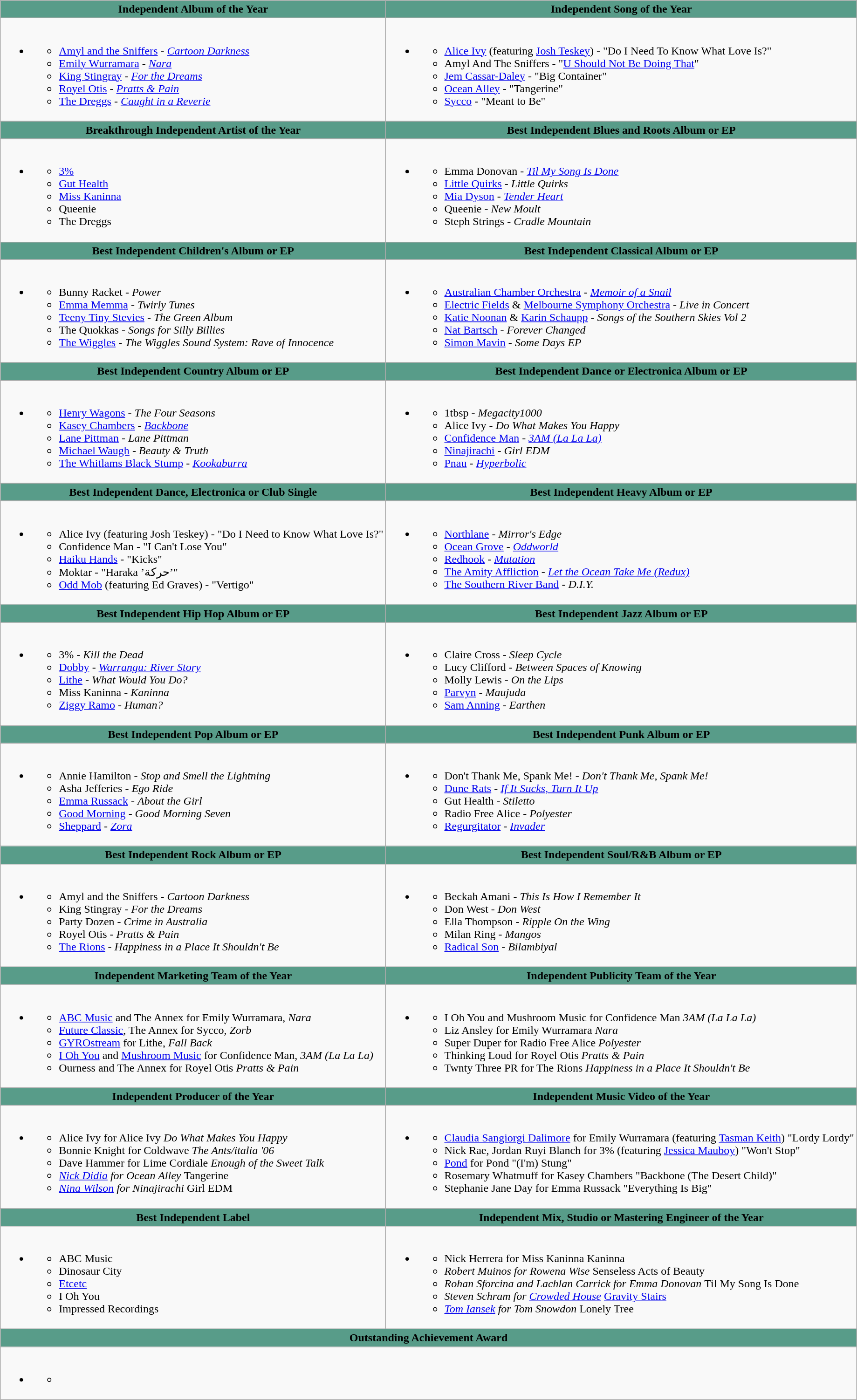<table class=wikitable style="width="150%">
<tr>
<th ! style="background:#589C89; width=;"50%">Independent Album of the Year</th>
<th ! style="background:#589C89; width=;"50%">Independent Song of the Year</th>
</tr>
<tr>
<td><br><ul><li><ul><li><a href='#'>Amyl and the Sniffers</a> - <em><a href='#'>Cartoon Darkness</a></em></li><li><a href='#'>Emily Wurramara</a> - <em><a href='#'>Nara</a></em></li><li><a href='#'>King Stingray</a> - <em><a href='#'>For the Dreams</a></em></li><li><a href='#'>Royel Otis</a> - <em><a href='#'>Pratts & Pain</a></em></li><li><a href='#'>The Dreggs</a> - <em><a href='#'>Caught in a Reverie</a></em></li></ul></li></ul></td>
<td><br><ul><li><ul><li><a href='#'>Alice Ivy</a> (featuring <a href='#'>Josh Teskey</a>) - "Do I Need To Know What Love Is?"</li><li>Amyl And The Sniffers - "<a href='#'>U Should Not Be Doing That</a>"</li><li><a href='#'>Jem Cassar-Daley</a> - "Big Container"</li><li><a href='#'>Ocean Alley</a> - "Tangerine"</li><li><a href='#'>Sycco</a> - "Meant to Be"</li></ul></li></ul></td>
</tr>
<tr>
<th ! style="background:#589C89; width=;"50%">Breakthrough Independent Artist of the Year</th>
<th ! style="background:#589C89; width=;"50%">Best Independent Blues and Roots Album or EP</th>
</tr>
<tr>
<td><br><ul><li><ul><li><a href='#'>3%</a></li><li><a href='#'>Gut Health</a></li><li><a href='#'>Miss Kaninna</a></li><li>Queenie</li><li>The Dreggs</li></ul></li></ul></td>
<td><br><ul><li><ul><li>Emma Donovan - <em><a href='#'>Til My Song Is Done</a></em></li><li><a href='#'>Little Quirks</a> - <em>Little Quirks</em></li><li><a href='#'>Mia Dyson</a> - <em><a href='#'>Tender Heart</a></em></li><li>Queenie - <em>New Moult</em></li><li>Steph Strings - <em>Cradle Mountain</em></li></ul></li></ul></td>
</tr>
<tr>
<th ! style="background:#589C89; width=;"50%">Best Independent Children's Album or EP</th>
<th ! style="background:#589C89; width=;"50%">Best Independent Classical Album or EP</th>
</tr>
<tr>
<td><br><ul><li><ul><li>Bunny Racket - <em>Power</em></li><li><a href='#'>Emma Memma</a> - <em>Twirly Tunes</em></li><li><a href='#'>Teeny Tiny Stevies</a> - <em>The Green Album</em></li><li>The Quokkas - <em>Songs for Silly Billies</em></li><li><a href='#'>The Wiggles</a> - <em>The Wiggles Sound System: Rave of Innocence</em></li></ul></li></ul></td>
<td><br><ul><li><ul><li><a href='#'>Australian Chamber Orchestra</a> - <em><a href='#'>Memoir of a Snail</a></em></li><li><a href='#'>Electric Fields</a> & <a href='#'>Melbourne Symphony Orchestra</a> - <em>Live in Concert</em></li><li><a href='#'>Katie Noonan</a> & <a href='#'>Karin Schaupp</a> - <em>Songs of the Southern Skies Vol 2</em></li><li><a href='#'>Nat Bartsch</a> - <em>Forever Changed</em></li><li><a href='#'>Simon Mavin</a> - <em>Some Days EP</em></li></ul></li></ul></td>
</tr>
<tr>
<th ! style="background:#589C89; width=;"50%">Best Independent Country Album or EP</th>
<th ! style="background:#589C89; width=;"50%">Best Independent Dance or Electronica Album or EP</th>
</tr>
<tr>
<td><br><ul><li><ul><li><a href='#'>Henry Wagons</a> - <em>The Four Seasons</em></li><li><a href='#'>Kasey Chambers</a> - <em><a href='#'>Backbone</a></em></li><li><a href='#'>Lane Pittman</a> - <em>Lane Pittman</em></li><li><a href='#'>Michael Waugh</a> - <em>Beauty & Truth</em></li><li><a href='#'>The Whitlams Black Stump</a> - <em><a href='#'>Kookaburra</a></em></li></ul></li></ul></td>
<td><br><ul><li><ul><li>1tbsp - <em>Megacity1000</em></li><li>Alice Ivy - <em>Do What Makes You Happy</em></li><li><a href='#'>Confidence Man</a> - <em><a href='#'>3AM (La La La)</a></em></li><li><a href='#'>Ninajirachi</a> - <em>Girl EDM</em></li><li><a href='#'>Pnau</a> - <em><a href='#'>Hyperbolic</a></em></li></ul></li></ul></td>
</tr>
<tr>
<th ! style="background:#589C89; width=;"50%">Best Independent Dance, Electronica or Club Single</th>
<th ! style="background:#589C89; width=;"50%">Best Independent Heavy Album or EP</th>
</tr>
<tr>
<td><br><ul><li><ul><li>Alice Ivy (featuring Josh Teskey) - "Do I Need to Know What Love Is?"</li><li>Confidence Man - "I Can't Lose You"</li><li><a href='#'>Haiku Hands</a> - "Kicks"</li><li>Moktar - "Haraka ’حركة’"</li><li><a href='#'>Odd Mob</a> (featuring Ed Graves) - "Vertigo"</li></ul></li></ul></td>
<td><br><ul><li><ul><li><a href='#'>Northlane</a> - <em>Mirror's Edge</em></li><li><a href='#'>Ocean Grove</a> - <em><a href='#'>Oddworld</a></em></li><li><a href='#'>Redhook</a> - <em><a href='#'>Mutation</a></em></li><li><a href='#'>The Amity Affliction</a> - <em><a href='#'>Let the Ocean Take Me (Redux)</a></em></li><li><a href='#'>The Southern River Band</a> - <em>D.I.Y.</em></li></ul></li></ul></td>
</tr>
<tr>
<th ! style="background:#589C89; width=;"50%">Best Independent Hip Hop Album or EP</th>
<th ! style="background:#589C89; width=;"50%">Best Independent Jazz Album or EP</th>
</tr>
<tr>
<td><br><ul><li><ul><li>3% - <em>Kill the Dead</em></li><li><a href='#'>Dobby</a> - <em><a href='#'>Warrangu: River Story</a></em></li><li><a href='#'>Lithe</a> - <em>What Would You Do?</em></li><li>Miss Kaninna - <em>Kaninna</em></li><li><a href='#'>Ziggy Ramo</a> - <em>Human?</em></li></ul></li></ul></td>
<td><br><ul><li><ul><li>Claire Cross - <em>Sleep Cycle</em></li><li>Lucy Clifford - <em>Between Spaces of Knowing</em></li><li>Molly Lewis - <em>On the Lips</em></li><li><a href='#'>Parvyn</a> - <em>Maujuda</em></li><li><a href='#'>Sam Anning</a> - <em>Earthen</em></li></ul></li></ul></td>
</tr>
<tr>
<th ! style="background:#589C89; width=;"50%">Best Independent Pop Album or EP</th>
<th ! style="background:#589C89; width=;"50%">Best Independent Punk Album or EP</th>
</tr>
<tr>
<td><br><ul><li><ul><li>Annie Hamilton - <em>Stop and Smell the Lightning</em></li><li>Asha Jefferies - <em>Ego Ride</em></li><li><a href='#'>Emma Russack</a> - <em>About the Girl</em></li><li><a href='#'>Good Morning</a> - <em>Good Morning Seven</em></li><li><a href='#'>Sheppard</a> - <em><a href='#'>Zora</a></em></li></ul></li></ul></td>
<td><br><ul><li><ul><li>Don't Thank Me, Spank Me! - <em>Don't Thank Me, Spank Me!</em></li><li><a href='#'>Dune Rats</a> - <em><a href='#'>If It Sucks, Turn It Up</a></em></li><li>Gut Health - <em>Stiletto</em></li><li>Radio Free Alice - <em>Polyester</em></li><li><a href='#'>Regurgitator</a> - <em><a href='#'>Invader</a></em></li></ul></li></ul></td>
</tr>
<tr>
<th ! style="background:#589C89; width=;"50%">Best Independent Rock Album or EP</th>
<th ! style="background:#589C89; width=;"50%">Best Independent Soul/R&B Album or EP</th>
</tr>
<tr>
<td><br><ul><li><ul><li>Amyl and the Sniffers - <em>Cartoon Darkness</em></li><li>King Stingray - <em>For the Dreams</em></li><li>Party Dozen - <em>Crime in Australia</em></li><li>Royel Otis - <em>Pratts & Pain</em></li><li><a href='#'>The Rions</a> - <em>Happiness in a Place It Shouldn't Be</em></li></ul></li></ul></td>
<td><br><ul><li><ul><li>Beckah Amani - <em>This Is How I Remember It</em></li><li>Don West - <em>Don West</em></li><li>Ella Thompson - <em>Ripple On the Wing</em></li><li>Milan Ring - <em>Mangos</em></li><li><a href='#'>Radical Son</a> - <em>Bilambiyal</em></li></ul></li></ul></td>
</tr>
<tr>
<th ! style="background:#589C89; width=;"50%">Independent Marketing Team of the Year</th>
<th ! style="background:#589C89; width=;"50%">Independent Publicity Team of the Year</th>
</tr>
<tr>
<td><br><ul><li><ul><li><a href='#'>ABC Music</a> and The Annex for Emily Wurramara, <em>Nara</em></li><li><a href='#'>Future Classic</a>, The Annex for Sycco, <em>Zorb</em></li><li><a href='#'>GYROstream</a> for Lithe, <em>Fall Back</em></li><li><a href='#'>I Oh You</a> and <a href='#'>Mushroom Music</a> for Confidence Man, <em>3AM (La La La)</em></li><li>Ourness and The Annex for Royel Otis <em>Pratts & Pain</em></li></ul></li></ul></td>
<td><br><ul><li><ul><li>I Oh You and Mushroom Music for Confidence Man <em>3AM (La La La)</em></li><li>Liz Ansley for Emily Wurramara <em>Nara</em></li><li>Super Duper for Radio Free Alice  <em>Polyester</em></li><li>Thinking Loud for Royel Otis <em>Pratts & Pain</em></li><li>Twnty Three PR for The Rions <em>Happiness in a Place It Shouldn't Be</em></li></ul></li></ul></td>
</tr>
<tr>
<th ! style="background:#589C89; width=;"50%">Independent Producer of the Year</th>
<th ! style="background:#589C89; width=;"50%">Independent Music Video of the Year</th>
</tr>
<tr>
<td><br><ul><li><ul><li>Alice Ivy for Alice Ivy <em>Do What Makes You Happy</em></li><li>Bonnie Knight for Coldwave <em>The Ants/italia '06</em></li><li>Dave Hammer for Lime Cordiale  <em>Enough of the Sweet Talk</li><li><a href='#'>Nick Didia</a> for Ocean Alley </em>Tangerine<em></li><li><a href='#'>Nina Wilson</a> for Ninajirachi </em>Girl EDM<em></li></ul></li></ul></td>
<td><br><ul><li><ul><li><a href='#'>Claudia Sangiorgi Dalimore</a> for Emily Wurramara (featuring <a href='#'>Tasman Keith</a>) "Lordy Lordy"</li><li>Nick Rae, Jordan Ruyi Blanch for 3% (featuring <a href='#'>Jessica Mauboy</a>) "Won't Stop"</li><li><a href='#'>Pond</a> for Pond "(I'm) Stung"</li><li>Rosemary Whatmuff for Kasey Chambers "Backbone (The Desert Child)"</li><li>Stephanie Jane Day for Emma Russack "Everything Is Big"</li></ul></li></ul></td>
</tr>
<tr>
<th ! style="background:#589C89; width=;"50%">Best Independent Label</th>
<th ! style="background:#589C89; width=;"50%">Independent Mix, Studio or Mastering Engineer of the Year</th>
</tr>
<tr>
<td><br><ul><li><ul><li>ABC Music</li><li>Dinosaur City</li><li><a href='#'>Etcetc</a></li><li>I Oh You</li><li>Impressed Recordings</li></ul></li></ul></td>
<td><br><ul><li><ul><li>Nick Herrera for Miss Kaninna </em>Kaninna<em></li><li>Robert Muinos for Rowena Wise </em>Senseless Acts of Beauty<em></li><li>Rohan Sforcina and Lachlan Carrick for Emma Donovan </em>Til My Song Is Done<em></li><li>Steven Schram for <a href='#'>Crowded House</a> </em><a href='#'>Gravity Stairs</a><em></li><li><a href='#'>Tom Iansek</a> for Tom Snowdon </em>Lonely Tree<em></li></ul></li></ul></td>
</tr>
<tr>
<th ! style="background:#589C89; width=;"50%" colspan="2">Outstanding Achievement Award</th>
</tr>
<tr>
<td colspan="2"><br><ul><li><ul><li></li></ul></li></ul></td>
</tr>
</table>
